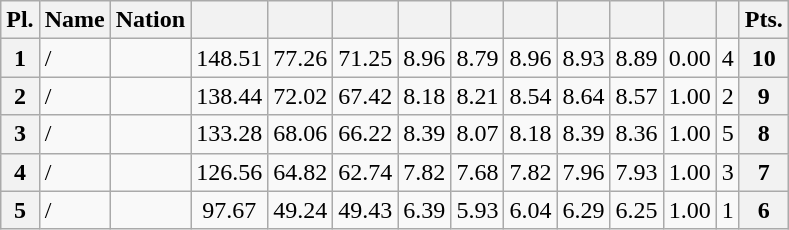<table class="wikitable sortable" style="text-align:center">
<tr>
<th>Pl.</th>
<th>Name</th>
<th>Nation</th>
<th></th>
<th></th>
<th></th>
<th></th>
<th></th>
<th></th>
<th></th>
<th></th>
<th></th>
<th></th>
<th>Pts.</th>
</tr>
<tr>
<th>1</th>
<td align=left> / </td>
<td align=left></td>
<td>148.51</td>
<td>77.26</td>
<td>71.25</td>
<td>8.96</td>
<td>8.79</td>
<td>8.96</td>
<td>8.93</td>
<td>8.89</td>
<td>0.00</td>
<td>4</td>
<th>10</th>
</tr>
<tr>
<th>2</th>
<td align=left> / </td>
<td align=left></td>
<td>138.44</td>
<td>72.02</td>
<td>67.42</td>
<td>8.18</td>
<td>8.21</td>
<td>8.54</td>
<td>8.64</td>
<td>8.57</td>
<td>1.00</td>
<td>2</td>
<th>9</th>
</tr>
<tr>
<th>3</th>
<td align=left> / </td>
<td align=left></td>
<td>133.28</td>
<td>68.06</td>
<td>66.22</td>
<td>8.39</td>
<td>8.07</td>
<td>8.18</td>
<td>8.39</td>
<td>8.36</td>
<td>1.00</td>
<td>5</td>
<th>8</th>
</tr>
<tr>
<th>4</th>
<td align=left> / </td>
<td align=left></td>
<td>126.56</td>
<td>64.82</td>
<td>62.74</td>
<td>7.82</td>
<td>7.68</td>
<td>7.82</td>
<td>7.96</td>
<td>7.93</td>
<td>1.00</td>
<td>3</td>
<th>7</th>
</tr>
<tr>
<th>5</th>
<td align=left> / </td>
<td align=left></td>
<td>97.67</td>
<td>49.24</td>
<td>49.43</td>
<td>6.39</td>
<td>5.93</td>
<td>6.04</td>
<td>6.29</td>
<td>6.25</td>
<td>1.00</td>
<td>1</td>
<th>6</th>
</tr>
</table>
